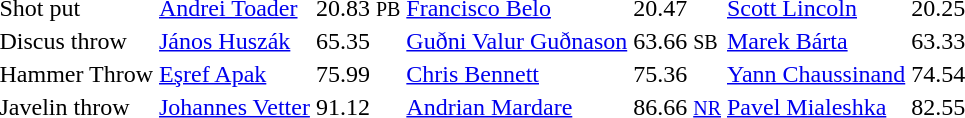<table>
<tr>
<td>Shot put</td>
<td> <a href='#'>Andrei Toader</a></td>
<td>20.83 <small> PB </small></td>
<td> <a href='#'>Francisco Belo</a></td>
<td>20.47</td>
<td> <a href='#'>Scott Lincoln</a></td>
<td>20.25</td>
</tr>
<tr>
<td>Discus throw</td>
<td> <a href='#'>János Huszák</a></td>
<td>65.35</td>
<td> <a href='#'>Guðni Valur Guðnason</a></td>
<td>63.66 <small> SB </small></td>
<td> <a href='#'>Marek Bárta</a></td>
<td>63.33</td>
</tr>
<tr>
<td>Hammer Throw</td>
<td> <a href='#'>Eşref Apak</a></td>
<td>75.99</td>
<td> <a href='#'>Chris Bennett</a></td>
<td>75.36</td>
<td> <a href='#'>Yann Chaussinand</a></td>
<td>74.54</td>
</tr>
<tr>
<td>Javelin throw</td>
<td> <a href='#'>Johannes Vetter</a></td>
<td>91.12</td>
<td> <a href='#'>Andrian Mardare</a></td>
<td>86.66 <small> <a href='#'>NR</a> </small></td>
<td> <a href='#'>Pavel Mialeshka</a></td>
<td>82.55</td>
</tr>
</table>
